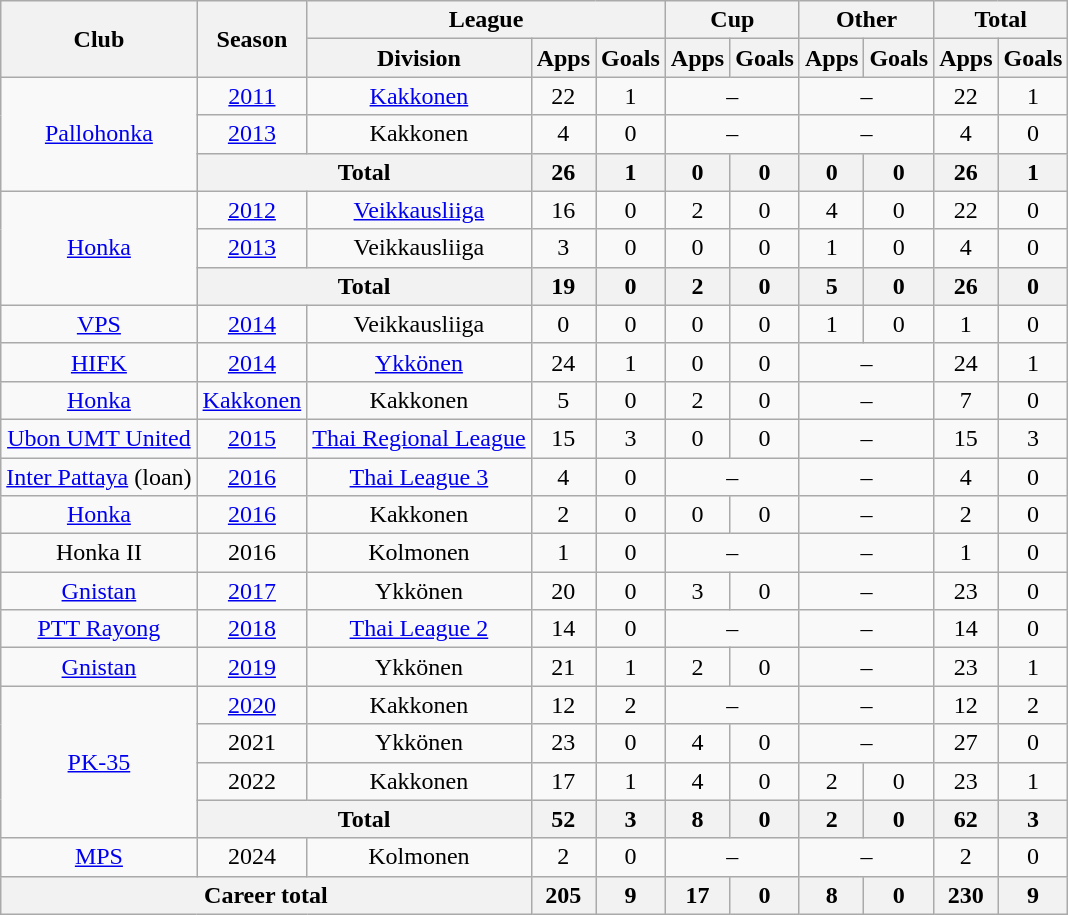<table class="wikitable" style="text-align:center">
<tr>
<th rowspan="2">Club</th>
<th rowspan="2">Season</th>
<th colspan="3">League</th>
<th colspan="2">Cup</th>
<th colspan="2">Other</th>
<th colspan="2">Total</th>
</tr>
<tr>
<th>Division</th>
<th>Apps</th>
<th>Goals</th>
<th>Apps</th>
<th>Goals</th>
<th>Apps</th>
<th>Goals</th>
<th>Apps</th>
<th>Goals</th>
</tr>
<tr>
<td rowspan="3"><a href='#'>Pallohonka</a></td>
<td><a href='#'>2011</a></td>
<td><a href='#'>Kakkonen</a></td>
<td>22</td>
<td>1</td>
<td colspan="2">–</td>
<td colspan="2">–</td>
<td>22</td>
<td>1</td>
</tr>
<tr>
<td><a href='#'>2013</a></td>
<td>Kakkonen</td>
<td>4</td>
<td>0</td>
<td colspan="2">–</td>
<td colspan="2">–</td>
<td>4</td>
<td>0</td>
</tr>
<tr>
<th colspan="2">Total</th>
<th>26</th>
<th>1</th>
<th>0</th>
<th>0</th>
<th>0</th>
<th>0</th>
<th>26</th>
<th>1</th>
</tr>
<tr>
<td rowspan="3"><a href='#'>Honka</a></td>
<td><a href='#'>2012</a></td>
<td><a href='#'>Veikkausliiga</a></td>
<td>16</td>
<td>0</td>
<td>2</td>
<td>0</td>
<td>4</td>
<td>0</td>
<td>22</td>
<td>0</td>
</tr>
<tr>
<td><a href='#'>2013</a></td>
<td>Veikkausliiga</td>
<td>3</td>
<td>0</td>
<td>0</td>
<td>0</td>
<td>1</td>
<td>0</td>
<td>4</td>
<td>0</td>
</tr>
<tr>
<th colspan="2">Total</th>
<th>19</th>
<th>0</th>
<th>2</th>
<th>0</th>
<th>5</th>
<th>0</th>
<th>26</th>
<th>0</th>
</tr>
<tr>
<td><a href='#'>VPS</a></td>
<td><a href='#'>2014</a></td>
<td>Veikkausliiga</td>
<td>0</td>
<td>0</td>
<td>0</td>
<td>0</td>
<td>1</td>
<td>0</td>
<td>1</td>
<td>0</td>
</tr>
<tr>
<td><a href='#'>HIFK</a></td>
<td><a href='#'>2014</a></td>
<td><a href='#'>Ykkönen</a></td>
<td>24</td>
<td>1</td>
<td>0</td>
<td>0</td>
<td colspan="2">–</td>
<td>24</td>
<td>1</td>
</tr>
<tr>
<td><a href='#'>Honka</a></td>
<td><a href='#'>Kakkonen</a></td>
<td>Kakkonen</td>
<td>5</td>
<td>0</td>
<td>2</td>
<td>0</td>
<td colspan="2">–</td>
<td>7</td>
<td>0</td>
</tr>
<tr>
<td><a href='#'>Ubon UMT United</a></td>
<td><a href='#'>2015</a></td>
<td><a href='#'>Thai Regional League</a></td>
<td>15</td>
<td>3</td>
<td>0</td>
<td>0</td>
<td colspan="2">–</td>
<td>15</td>
<td>3</td>
</tr>
<tr>
<td><a href='#'>Inter Pattaya</a> (loan)</td>
<td><a href='#'>2016</a></td>
<td><a href='#'>Thai League 3</a></td>
<td>4</td>
<td>0</td>
<td colspan="2">–</td>
<td colspan="2">–</td>
<td>4</td>
<td>0</td>
</tr>
<tr>
<td><a href='#'>Honka</a></td>
<td><a href='#'>2016</a></td>
<td>Kakkonen</td>
<td>2</td>
<td>0</td>
<td>0</td>
<td>0</td>
<td colspan="2">–</td>
<td>2</td>
<td>0</td>
</tr>
<tr>
<td>Honka II</td>
<td>2016</td>
<td>Kolmonen</td>
<td>1</td>
<td>0</td>
<td colspan="2">–</td>
<td colspan="2">–</td>
<td>1</td>
<td>0</td>
</tr>
<tr>
<td><a href='#'>Gnistan</a></td>
<td><a href='#'>2017</a></td>
<td>Ykkönen</td>
<td>20</td>
<td>0</td>
<td>3</td>
<td>0</td>
<td colspan="2">–</td>
<td>23</td>
<td>0</td>
</tr>
<tr>
<td><a href='#'>PTT Rayong</a></td>
<td><a href='#'>2018</a></td>
<td><a href='#'>Thai League 2</a></td>
<td>14</td>
<td>0</td>
<td colspan="2">–</td>
<td colspan="2">–</td>
<td>14</td>
<td>0</td>
</tr>
<tr>
<td><a href='#'>Gnistan</a></td>
<td><a href='#'>2019</a></td>
<td>Ykkönen</td>
<td>21</td>
<td>1</td>
<td>2</td>
<td>0</td>
<td colspan="2">–</td>
<td>23</td>
<td>1</td>
</tr>
<tr>
<td rowspan="4"><a href='#'>PK-35</a></td>
<td><a href='#'>2020</a></td>
<td>Kakkonen</td>
<td>12</td>
<td>2</td>
<td colspan="2">–</td>
<td colspan="2">–</td>
<td>12</td>
<td>2</td>
</tr>
<tr>
<td>2021</td>
<td>Ykkönen</td>
<td>23</td>
<td>0</td>
<td>4</td>
<td>0</td>
<td colspan="2">–</td>
<td>27</td>
<td>0</td>
</tr>
<tr>
<td>2022</td>
<td>Kakkonen</td>
<td>17</td>
<td>1</td>
<td>4</td>
<td>0</td>
<td>2</td>
<td>0</td>
<td>23</td>
<td>1</td>
</tr>
<tr>
<th colspan="2">Total</th>
<th>52</th>
<th>3</th>
<th>8</th>
<th>0</th>
<th>2</th>
<th>0</th>
<th>62</th>
<th>3</th>
</tr>
<tr>
<td><a href='#'>MPS</a></td>
<td>2024</td>
<td>Kolmonen</td>
<td>2</td>
<td>0</td>
<td colspan="2">–</td>
<td colspan="2">–</td>
<td>2</td>
<td>0</td>
</tr>
<tr>
<th colspan="3">Career total</th>
<th>205</th>
<th>9</th>
<th>17</th>
<th>0</th>
<th>8</th>
<th>0</th>
<th>230</th>
<th>9</th>
</tr>
</table>
